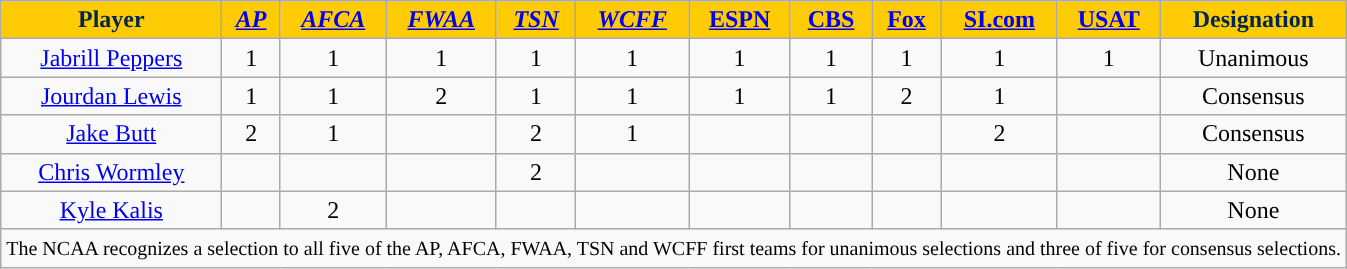<table class="wikitable" style="text-align: center">
<tr>
<th style="background: #FFCB05; color: #00274C"><span>Player</span></th>
<th style="background: #FFCB05; color: #00274C"><a href='#'><span><em>AP</em></span></a></th>
<th style="background: #FFCB05; color: #00274C"><a href='#'><span><em>AFCA</em></span></a></th>
<th style="background: #FFCB05; color: #00274C"><a href='#'><span><em>FWAA</em></span></a></th>
<th style="background: #FFCB05; color: #00274C"><a href='#'><span><em>TSN</em></span></a></th>
<th style="background: #FFCB05; color: #00274C"><a href='#'><span><em>WCFF</em></span></a></th>
<th style="background: #FFCB05; color: #00274C"><a href='#'><span>ESPN</span></a></th>
<th style="background: #FFCB05; color: #00274C"><a href='#'><span>CBS</span></a></th>
<th style="background: #FFCB05; color: #00274C"><a href='#'><span>Fox</span></a></th>
<th style="background: #FFCB05; color: #00274C"><a href='#'><span>SI.com</span></a></th>
<th style="background: #FFCB05; color: #00274C"><a href='#'><span>USAT</span></a></th>
<th style="background: #FFCB05; color: #00274C"><span>Designation</span></th>
</tr>
<tr align="center">
<td><a href='#'>Jabrill Peppers</a></td>
<td>1</td>
<td>1</td>
<td>1</td>
<td>1</td>
<td>1</td>
<td>1</td>
<td>1</td>
<td>1</td>
<td>1</td>
<td>1</td>
<td>Unanimous</td>
</tr>
<tr align="center">
<td><a href='#'>Jourdan Lewis</a></td>
<td>1</td>
<td>1</td>
<td>2</td>
<td>1</td>
<td>1</td>
<td>1</td>
<td>1</td>
<td>2</td>
<td>1</td>
<td></td>
<td>Consensus</td>
</tr>
<tr align="center">
<td><a href='#'>Jake Butt</a></td>
<td>2</td>
<td>1</td>
<td></td>
<td>2</td>
<td>1</td>
<td></td>
<td></td>
<td></td>
<td>2</td>
<td></td>
<td>Consensus</td>
</tr>
<tr align="center">
<td><a href='#'>Chris Wormley</a></td>
<td></td>
<td></td>
<td></td>
<td>2</td>
<td></td>
<td></td>
<td></td>
<td></td>
<td></td>
<td></td>
<td>None</td>
</tr>
<tr align="center">
<td><a href='#'>Kyle Kalis</a></td>
<td></td>
<td>2</td>
<td></td>
<td></td>
<td></td>
<td></td>
<td></td>
<td></td>
<td></td>
<td></td>
<td>None</td>
</tr>
<tr align="center">
<td colspan=12><small>The NCAA recognizes a selection to all five of the AP, AFCA, FWAA, TSN and WCFF first teams for unanimous selections and three of five for consensus selections.</small></td>
</tr>
</table>
